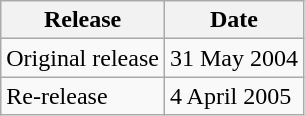<table class=wikitable>
<tr>
<th>Release</th>
<th>Date</th>
</tr>
<tr>
<td>Original release</td>
<td>31 May 2004</td>
</tr>
<tr>
<td>Re-release</td>
<td>4 April 2005</td>
</tr>
</table>
